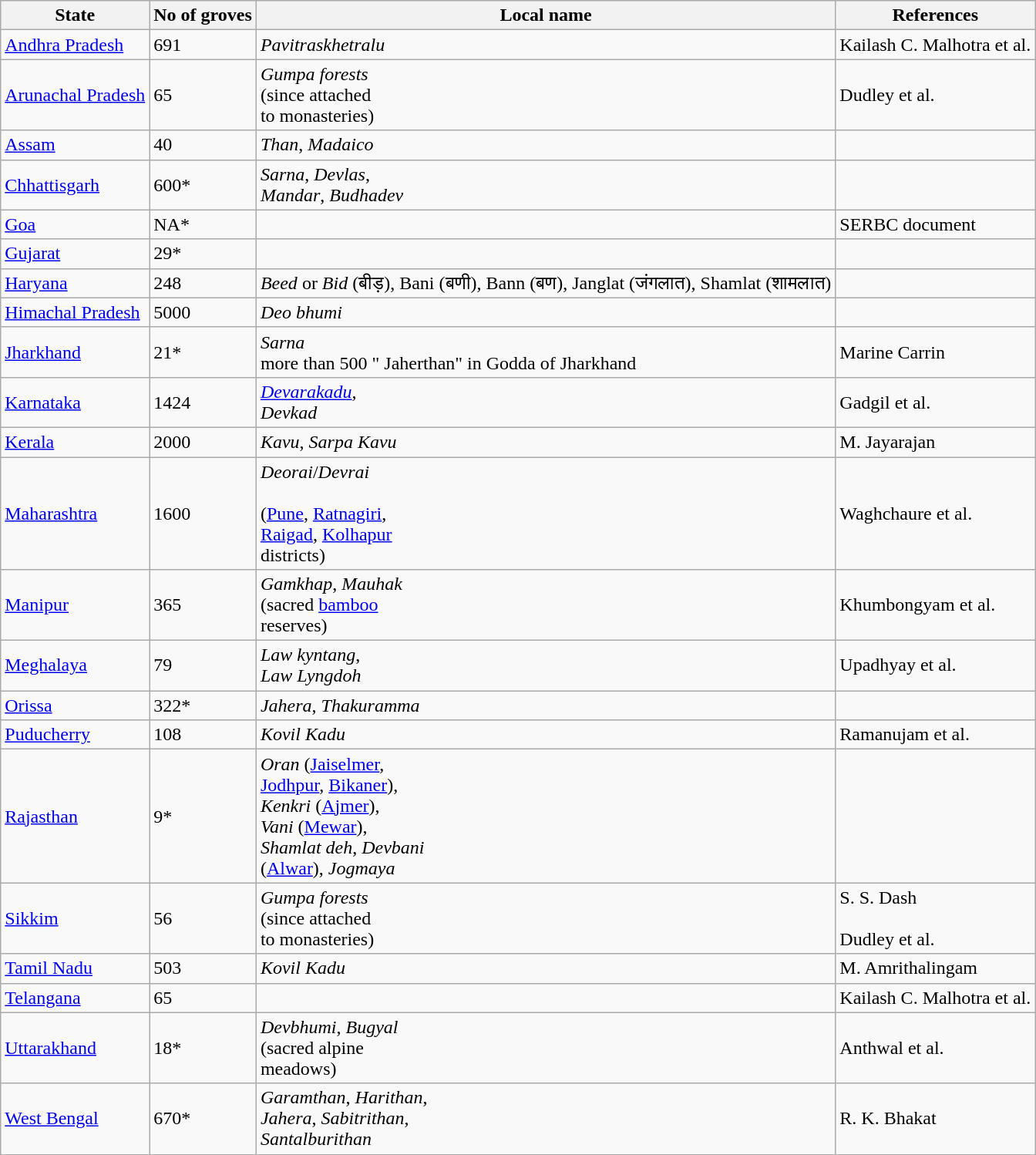<table class="wikitable">
<tr>
<th>State</th>
<th>No of groves</th>
<th>Local name</th>
<th>References</th>
</tr>
<tr>
<td><a href='#'>Andhra Pradesh</a></td>
<td>691</td>
<td><em>Pavitraskhetralu</em></td>
<td>Kailash C. Malhotra et al.</td>
</tr>
<tr>
<td><a href='#'>Arunachal Pradesh</a></td>
<td>65</td>
<td><em>Gumpa forests</em><br>(since attached<br>to monasteries)</td>
<td>Dudley et al.</td>
</tr>
<tr>
<td><a href='#'>Assam</a></td>
<td>40</td>
<td><em>Than</em>, <em>Madaico</em></td>
<td></td>
</tr>
<tr>
<td><a href='#'>Chhattisgarh</a></td>
<td>600*</td>
<td><em>Sarna</em>, <em>Devlas</em>,<br><em>Mandar</em>, <em>Budhadev</em></td>
<td></td>
</tr>
<tr>
<td><a href='#'>Goa</a></td>
<td>NA*</td>
<td></td>
<td>SERBC document </td>
</tr>
<tr>
<td><a href='#'>Gujarat</a></td>
<td>29*</td>
<td></td>
<td></td>
</tr>
<tr>
<td><a href='#'>Haryana</a></td>
<td>248</td>
<td><em>Beed</em> or <em>Bid</em> (बीड़), Bani (बणी), Bann (बण), Janglat (जंगलात), Shamlat (शामलात)</td>
<td></td>
</tr>
<tr>
<td><a href='#'>Himachal Pradesh</a></td>
<td>5000</td>
<td><em>Deo bhumi</em></td>
<td></td>
</tr>
<tr>
<td><a href='#'>Jharkhand</a></td>
<td>21*</td>
<td><em>Sarna</em><br>more than 500 " Jaherthan" in Godda of Jharkhand</td>
<td>Marine Carrin </td>
</tr>
<tr>
<td><a href='#'>Karnataka</a></td>
<td>1424</td>
<td><em><a href='#'>Devarakadu</a></em>,<br> <em>Devkad</em></td>
<td>Gadgil et al.</td>
</tr>
<tr>
<td><a href='#'>Kerala</a></td>
<td>2000</td>
<td><em>Kavu</em>, <em>Sarpa Kavu</em></td>
<td>M. Jayarajan </td>
</tr>
<tr>
<td><a href='#'>Maharashtra</a></td>
<td>1600</td>
<td><em>Deorai</em>/<em>Devrai</em><br><br>(<a href='#'>Pune</a>, <a href='#'>Ratnagiri</a>,<br>
<a href='#'>Raigad</a>, <a href='#'>Kolhapur</a><br>
districts)</td>
<td>Waghchaure et al.</td>
</tr>
<tr>
<td><a href='#'>Manipur</a></td>
<td>365</td>
<td><em>Gamkhap</em>, <em>Mauhak</em><br>(sacred <a href='#'>bamboo</a><br>reserves)</td>
<td>Khumbongyam et al.</td>
</tr>
<tr>
<td><a href='#'>Meghalaya</a></td>
<td>79</td>
<td><em>Law kyntang</em>,<br><em>Law Lyngdoh</em></td>
<td>Upadhyay et al.</td>
</tr>
<tr>
<td><a href='#'>Orissa</a></td>
<td>322*</td>
<td><em>Jahera</em>, <em>Thakuramma</em></td>
<td></td>
</tr>
<tr>
<td><a href='#'>Puducherry</a></td>
<td>108</td>
<td><em>Kovil Kadu</em></td>
<td>Ramanujam et al.</td>
</tr>
<tr>
<td><a href='#'>Rajasthan</a></td>
<td>9*</td>
<td><em>Oran</em> (<a href='#'>Jaiselmer</a>,<br><a href='#'>Jodhpur</a>, <a href='#'>Bikaner</a>),<br><em>Kenkri</em> (<a href='#'>Ajmer</a>),<br><em>Vani</em> (<a href='#'>Mewar</a>),<br><em>Shamlat deh</em>, <em>Devbani</em> <br>(<a href='#'>Alwar</a>), <em>Jogmaya</em></td>
<td></td>
</tr>
<tr>
<td><a href='#'>Sikkim</a></td>
<td>56</td>
<td><em>Gumpa forests</em><br>(since attached<br>to monasteries)</td>
<td>S. S. Dash <br><br>Dudley et al.</td>
</tr>
<tr>
<td><a href='#'>Tamil Nadu</a></td>
<td>503</td>
<td><em>Kovil Kadu</em></td>
<td>M. Amrithalingam </td>
</tr>
<tr>
<td><a href='#'>Telangana</a></td>
<td>65</td>
<td></td>
<td>Kailash C. Malhotra et al.</td>
</tr>
<tr>
<td><a href='#'>Uttarakhand</a></td>
<td>18*</td>
<td><em>Devbhumi</em>, <em>Bugyal</em><br>(sacred alpine<br>meadows)</td>
<td>Anthwal et al.</td>
</tr>
<tr>
<td><a href='#'>West Bengal</a></td>
<td>670*</td>
<td><em>Garamthan</em>, <em>Harithan</em>,<br><em>Jahera</em>, <em>Sabitrithan</em>,<br><em>Santalburithan</em></td>
<td>R. K. Bhakat </td>
</tr>
</table>
